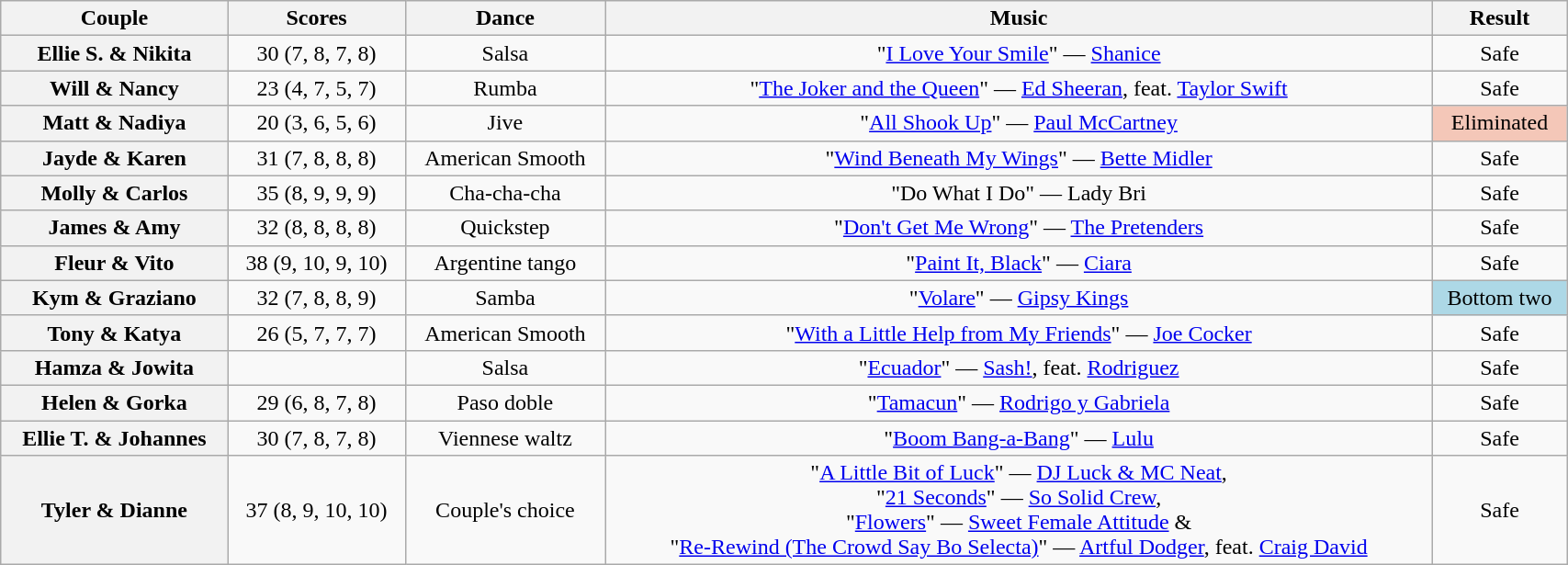<table class="wikitable sortable" style="text-align:center; width: 90%">
<tr>
<th scope="col">Couple</th>
<th scope="col">Scores</th>
<th scope="col" class="unsortable">Dance</th>
<th scope="col" class="unsortable">Music</th>
<th scope="col" class="unsortable">Result</th>
</tr>
<tr>
<th scope="row">Ellie S. & Nikita</th>
<td>30 (7, 8, 7, 8)</td>
<td>Salsa</td>
<td>"<a href='#'>I Love Your Smile</a>" — <a href='#'>Shanice</a></td>
<td>Safe</td>
</tr>
<tr>
<th scope="row">Will & Nancy</th>
<td>23 (4, 7, 5, 7)</td>
<td>Rumba</td>
<td>"<a href='#'>The Joker and the Queen</a>" — <a href='#'>Ed Sheeran</a>, feat. <a href='#'>Taylor Swift</a></td>
<td>Safe</td>
</tr>
<tr>
<th scope="row">Matt & Nadiya</th>
<td>20 (3, 6, 5, 6)</td>
<td>Jive</td>
<td>"<a href='#'>All Shook Up</a>" — <a href='#'>Paul McCartney</a></td>
<td bgcolor="f4c7b8">Eliminated</td>
</tr>
<tr>
<th scope="row">Jayde & Karen</th>
<td>31 (7, 8, 8, 8)</td>
<td>American Smooth</td>
<td>"<a href='#'>Wind Beneath My Wings</a>" — <a href='#'>Bette Midler</a></td>
<td>Safe</td>
</tr>
<tr>
<th scope="row">Molly & Carlos</th>
<td>35 (8, 9, 9, 9)</td>
<td>Cha-cha-cha</td>
<td>"Do What I Do" — Lady Bri</td>
<td>Safe</td>
</tr>
<tr>
<th scope="row">James & Amy</th>
<td>32 (8, 8, 8, 8)</td>
<td>Quickstep</td>
<td>"<a href='#'>Don't Get Me Wrong</a>" — <a href='#'>The Pretenders</a></td>
<td>Safe</td>
</tr>
<tr>
<th scope="row">Fleur & Vito</th>
<td>38 (9, 10, 9, 10)</td>
<td>Argentine tango</td>
<td>"<a href='#'>Paint It, Black</a>" — <a href='#'>Ciara</a></td>
<td>Safe</td>
</tr>
<tr>
<th scope="row">Kym & Graziano</th>
<td>32 (7, 8, 8, 9)</td>
<td>Samba</td>
<td>"<a href='#'>Volare</a>" — <a href='#'>Gipsy Kings</a></td>
<td bgcolor="lightblue">Bottom two</td>
</tr>
<tr>
<th scope="row">Tony & Katya</th>
<td>26 (5, 7, 7, 7)</td>
<td>American Smooth</td>
<td>"<a href='#'>With a Little Help from My Friends</a>" — <a href='#'>Joe Cocker</a></td>
<td>Safe</td>
</tr>
<tr>
<th scope="row">Hamza & Jowita</th>
<td></td>
<td>Salsa</td>
<td>"<a href='#'>Ecuador</a>" — <a href='#'>Sash!</a>, feat. <a href='#'>Rodriguez</a></td>
<td>Safe</td>
</tr>
<tr>
<th scope="row">Helen & Gorka</th>
<td>29 (6, 8, 7, 8)</td>
<td>Paso doble</td>
<td>"<a href='#'>Tamacun</a>" — <a href='#'>Rodrigo y Gabriela</a></td>
<td>Safe</td>
</tr>
<tr>
<th scope="row">Ellie T. & Johannes</th>
<td>30 (7, 8, 7, 8)</td>
<td>Viennese waltz</td>
<td>"<a href='#'>Boom Bang-a-Bang</a>" — <a href='#'>Lulu</a></td>
<td>Safe</td>
</tr>
<tr>
<th scope="row">Tyler & Dianne</th>
<td>37 (8, 9, 10, 10)</td>
<td>Couple's choice</td>
<td>"<a href='#'>A Little Bit of Luck</a>" — <a href='#'>DJ Luck & MC Neat</a>,<br>"<a href='#'>21 Seconds</a>" — <a href='#'>So Solid Crew</a>,<br>"<a href='#'>Flowers</a>" — <a href='#'>Sweet Female Attitude</a> &<br>"<a href='#'>Re-Rewind (The Crowd Say Bo Selecta)</a>" — <a href='#'>Artful Dodger</a>, feat. <a href='#'>Craig David</a></td>
<td>Safe</td>
</tr>
</table>
